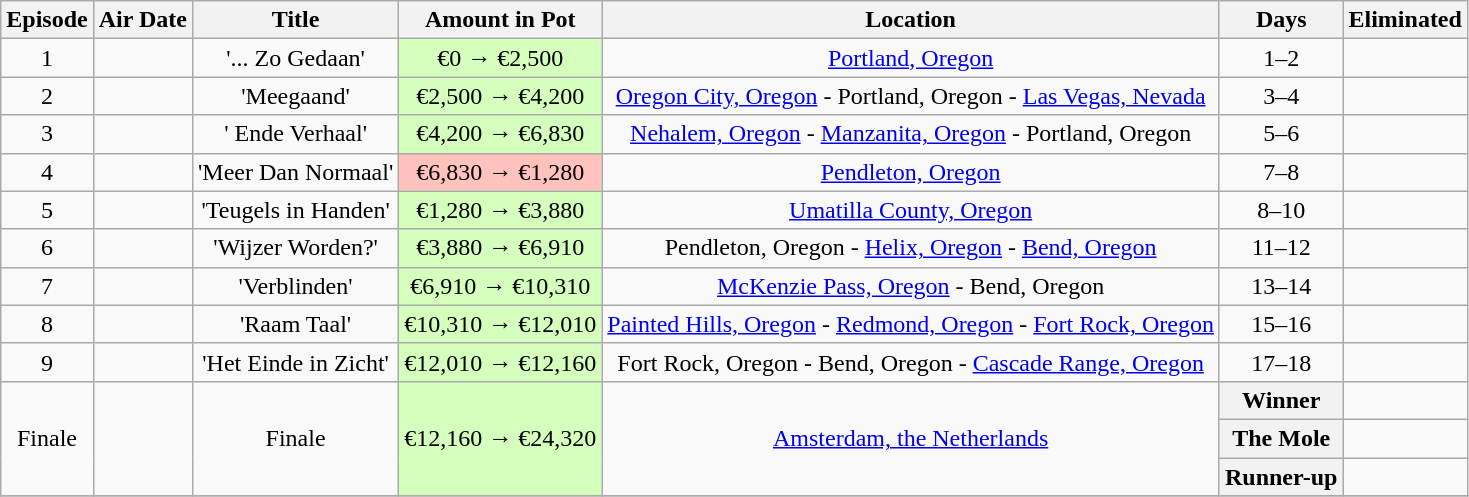<table class="wikitable" style="text-align:center">
<tr>
<th>Episode</th>
<th>Air Date</th>
<th>Title</th>
<th>Amount in Pot</th>
<th>Location</th>
<th>Days</th>
<th>Eliminated</th>
</tr>
<tr>
<td>1</td>
<td></td>
<td>'... Zo Gedaan'</td>
<td style="background:#D5FFBD">€0 → €2,500</td>
<td><a href='#'>Portland, Oregon</a></td>
<td>1–2</td>
<td></td>
</tr>
<tr>
<td>2</td>
<td></td>
<td>'Meegaand'</td>
<td style="background:#D5FFBD">€2,500 → €4,200</td>
<td><a href='#'>Oregon City, Oregon</a> - Portland, Oregon - <a href='#'>Las Vegas, Nevada</a></td>
<td>3–4</td>
<td></td>
</tr>
<tr>
<td>3</td>
<td></td>
<td>' Ende Verhaal'</td>
<td style="background:#D5FFBD">€4,200 → €6,830</td>
<td><a href='#'>Nehalem, Oregon</a> - <a href='#'>Manzanita, Oregon</a> - Portland, Oregon</td>
<td>5–6</td>
<td></td>
</tr>
<tr>
<td>4</td>
<td></td>
<td>'Meer Dan Normaal'</td>
<td style="background:#FFC2BD">€6,830 → €1,280</td>
<td><a href='#'>Pendleton, Oregon</a></td>
<td>7–8</td>
<td></td>
</tr>
<tr>
<td>5</td>
<td></td>
<td>'Teugels in Handen'</td>
<td style="background:#D5FFBD">€1,280 → €3,880</td>
<td><a href='#'>Umatilla County, Oregon</a></td>
<td>8–10</td>
<td></td>
</tr>
<tr>
<td>6</td>
<td></td>
<td>'Wijzer Worden?'</td>
<td style="background:#D5FFBD">€3,880 → €6,910</td>
<td>Pendleton, Oregon - <a href='#'>Helix, Oregon</a> - <a href='#'>Bend, Oregon</a></td>
<td>11–12</td>
<td></td>
</tr>
<tr>
<td>7</td>
<td></td>
<td>'Verblinden'</td>
<td style="background:#D5FFBD">€6,910 → €10,310</td>
<td><a href='#'>McKenzie Pass, Oregon</a> - Bend, Oregon</td>
<td>13–14</td>
<td></td>
</tr>
<tr>
<td>8</td>
<td></td>
<td>'Raam Taal'</td>
<td style="background:#D5FFBD">€10,310 → €12,010</td>
<td><a href='#'>Painted Hills, Oregon</a> - <a href='#'>Redmond, Oregon</a> - <a href='#'>Fort Rock, Oregon</a></td>
<td>15–16</td>
<td></td>
</tr>
<tr>
<td>9</td>
<td></td>
<td>'Het Einde in Zicht'</td>
<td style="background:#D5FFBD">€12,010 → €12,160</td>
<td>Fort Rock, Oregon - Bend, Oregon - <a href='#'>Cascade Range, Oregon</a></td>
<td>17–18</td>
<td></td>
</tr>
<tr>
<td rowspan=3>Finale</td>
<td rowspan=3></td>
<td rowspan=3>Finale</td>
<td rowspan=3 style="background:#D5FFBD">€12,160 → €24,320</td>
<td rowspan=3><a href='#'>Amsterdam, the Netherlands</a></td>
<th>Winner</th>
<td></td>
</tr>
<tr>
<th>The Mole</th>
<td></td>
</tr>
<tr>
<th>Runner-up</th>
<td></td>
</tr>
<tr>
</tr>
</table>
